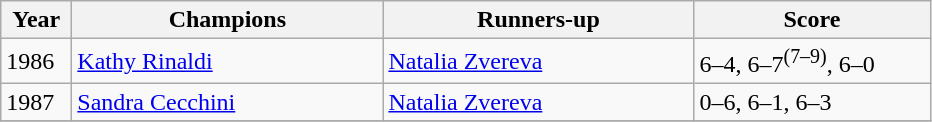<table class="wikitable">
<tr>
<th style="width:40px">Year</th>
<th style="width:200px">Champions</th>
<th style="width:200px">Runners-up</th>
<th style="width:150px" class="unsortable">Score</th>
</tr>
<tr>
<td>1986</td>
<td> <a href='#'>Kathy Rinaldi</a></td>
<td> <a href='#'>Natalia Zvereva</a></td>
<td>6–4, 6–7<sup>(7–9)</sup>, 6–0</td>
</tr>
<tr>
<td>1987</td>
<td> <a href='#'>Sandra Cecchini</a></td>
<td> <a href='#'>Natalia Zvereva</a></td>
<td>0–6, 6–1, 6–3</td>
</tr>
<tr>
</tr>
</table>
